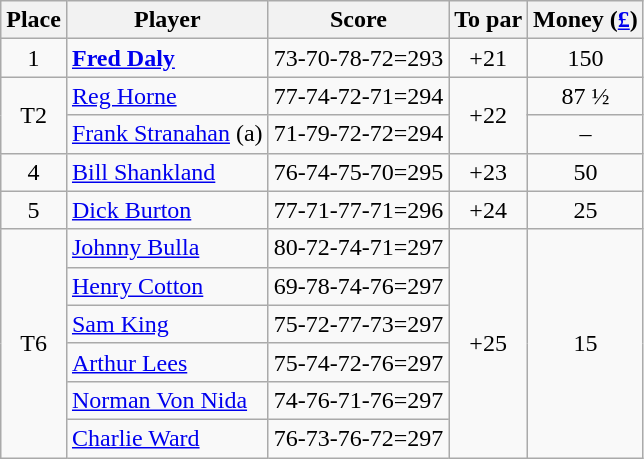<table class=wikitable>
<tr>
<th>Place</th>
<th>Player</th>
<th>Score</th>
<th>To par</th>
<th>Money (<a href='#'>£</a>)</th>
</tr>
<tr>
<td align=center>1</td>
<td> <strong><a href='#'>Fred Daly</a></strong></td>
<td>73-70-78-72=293</td>
<td align=center>+21</td>
<td align=center>150</td>
</tr>
<tr>
<td rowspan=2 align=center>T2</td>
<td> <a href='#'>Reg Horne</a></td>
<td>77-74-72-71=294</td>
<td rowspan=2 align=center>+22</td>
<td align=center>87 ½ </td>
</tr>
<tr>
<td> <a href='#'>Frank Stranahan</a> (a)</td>
<td>71-79-72-72=294</td>
<td align=center>–</td>
</tr>
<tr>
<td align=center>4</td>
<td> <a href='#'>Bill Shankland</a></td>
<td>76-74-75-70=295</td>
<td align=center>+23</td>
<td align=center>50</td>
</tr>
<tr>
<td align=center>5</td>
<td> <a href='#'>Dick Burton</a></td>
<td>77-71-77-71=296</td>
<td align=center>+24</td>
<td align=center>25</td>
</tr>
<tr>
<td rowspan=6 align=center>T6</td>
<td> <a href='#'>Johnny Bulla</a></td>
<td>80-72-74-71=297</td>
<td rowspan=6 align=center>+25</td>
<td rowspan=6 align=center>15</td>
</tr>
<tr>
<td> <a href='#'>Henry Cotton</a></td>
<td>69-78-74-76=297</td>
</tr>
<tr>
<td> <a href='#'>Sam King</a></td>
<td>75-72-77-73=297</td>
</tr>
<tr>
<td> <a href='#'>Arthur Lees</a></td>
<td>75-74-72-76=297</td>
</tr>
<tr>
<td> <a href='#'>Norman Von Nida</a></td>
<td>74-76-71-76=297</td>
</tr>
<tr>
<td> <a href='#'>Charlie Ward</a></td>
<td>76-73-76-72=297</td>
</tr>
</table>
